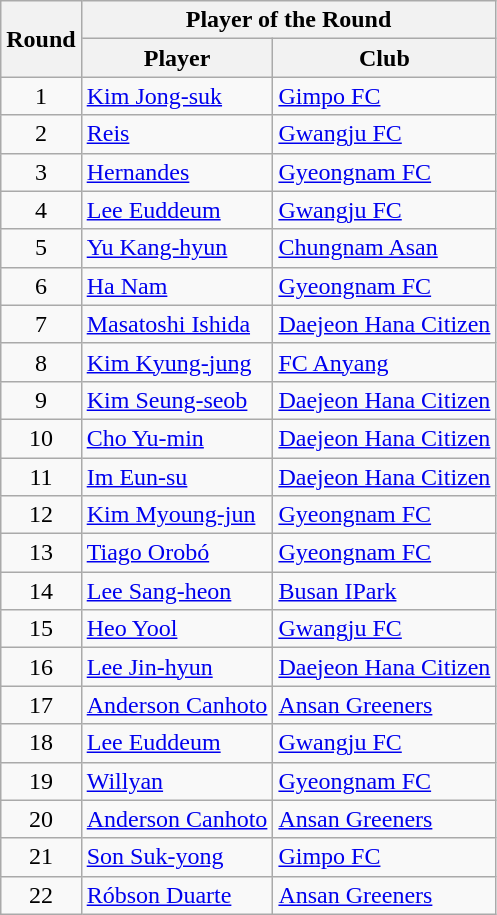<table class="wikitable">
<tr>
<th rowspan="2">Round</th>
<th colspan="2">Player of the Round</th>
</tr>
<tr>
<th>Player</th>
<th>Club</th>
</tr>
<tr>
<td align=center>1</td>
<td> <a href='#'>Kim Jong-suk</a></td>
<td><a href='#'>Gimpo FC</a></td>
</tr>
<tr>
<td align=center>2</td>
<td> <a href='#'>Reis</a></td>
<td><a href='#'>Gwangju FC</a></td>
</tr>
<tr>
<td align=center>3</td>
<td> <a href='#'>Hernandes</a></td>
<td><a href='#'>Gyeongnam FC</a></td>
</tr>
<tr>
<td align=center>4</td>
<td> <a href='#'>Lee Euddeum</a></td>
<td><a href='#'>Gwangju FC</a></td>
</tr>
<tr>
<td align=center>5</td>
<td> <a href='#'>Yu Kang-hyun</a></td>
<td><a href='#'>Chungnam Asan</a></td>
</tr>
<tr>
<td align=center>6</td>
<td> <a href='#'>Ha Nam</a></td>
<td><a href='#'>Gyeongnam FC</a></td>
</tr>
<tr>
<td align=center>7</td>
<td> <a href='#'>Masatoshi Ishida</a></td>
<td><a href='#'>Daejeon Hana Citizen</a></td>
</tr>
<tr>
<td align=center>8</td>
<td> <a href='#'>Kim Kyung-jung</a></td>
<td><a href='#'>FC Anyang</a></td>
</tr>
<tr>
<td align=center>9</td>
<td> <a href='#'>Kim Seung-seob</a></td>
<td><a href='#'>Daejeon Hana Citizen</a></td>
</tr>
<tr>
<td align=center>10</td>
<td> <a href='#'>Cho Yu-min</a></td>
<td><a href='#'>Daejeon Hana Citizen</a></td>
</tr>
<tr>
<td align=center>11</td>
<td> <a href='#'>Im Eun-su</a></td>
<td><a href='#'>Daejeon Hana Citizen</a></td>
</tr>
<tr>
<td align=center>12</td>
<td> <a href='#'>Kim Myoung-jun</a></td>
<td><a href='#'>Gyeongnam FC</a></td>
</tr>
<tr>
<td align=center>13</td>
<td> <a href='#'>Tiago Orobó</a></td>
<td><a href='#'>Gyeongnam FC</a></td>
</tr>
<tr>
<td align=center>14</td>
<td> <a href='#'>Lee Sang-heon</a></td>
<td><a href='#'>Busan IPark</a></td>
</tr>
<tr>
<td align=center>15</td>
<td> <a href='#'>Heo Yool</a></td>
<td><a href='#'>Gwangju FC</a></td>
</tr>
<tr>
<td align=center>16</td>
<td> <a href='#'>Lee Jin-hyun</a></td>
<td><a href='#'>Daejeon Hana Citizen</a></td>
</tr>
<tr>
<td align=center>17</td>
<td> <a href='#'>Anderson Canhoto</a></td>
<td><a href='#'>Ansan Greeners</a></td>
</tr>
<tr>
<td align=center>18</td>
<td> <a href='#'>Lee Euddeum</a></td>
<td><a href='#'>Gwangju FC</a></td>
</tr>
<tr>
<td align=center>19</td>
<td> <a href='#'>Willyan</a></td>
<td><a href='#'>Gyeongnam FC</a></td>
</tr>
<tr>
<td align=center>20</td>
<td> <a href='#'>Anderson Canhoto</a></td>
<td><a href='#'>Ansan Greeners</a></td>
</tr>
<tr>
<td align=center>21</td>
<td> <a href='#'>Son Suk-yong</a></td>
<td><a href='#'>Gimpo FC</a></td>
</tr>
<tr>
<td align=center>22</td>
<td> <a href='#'>Róbson Duarte</a></td>
<td><a href='#'>Ansan Greeners</a></td>
</tr>
</table>
